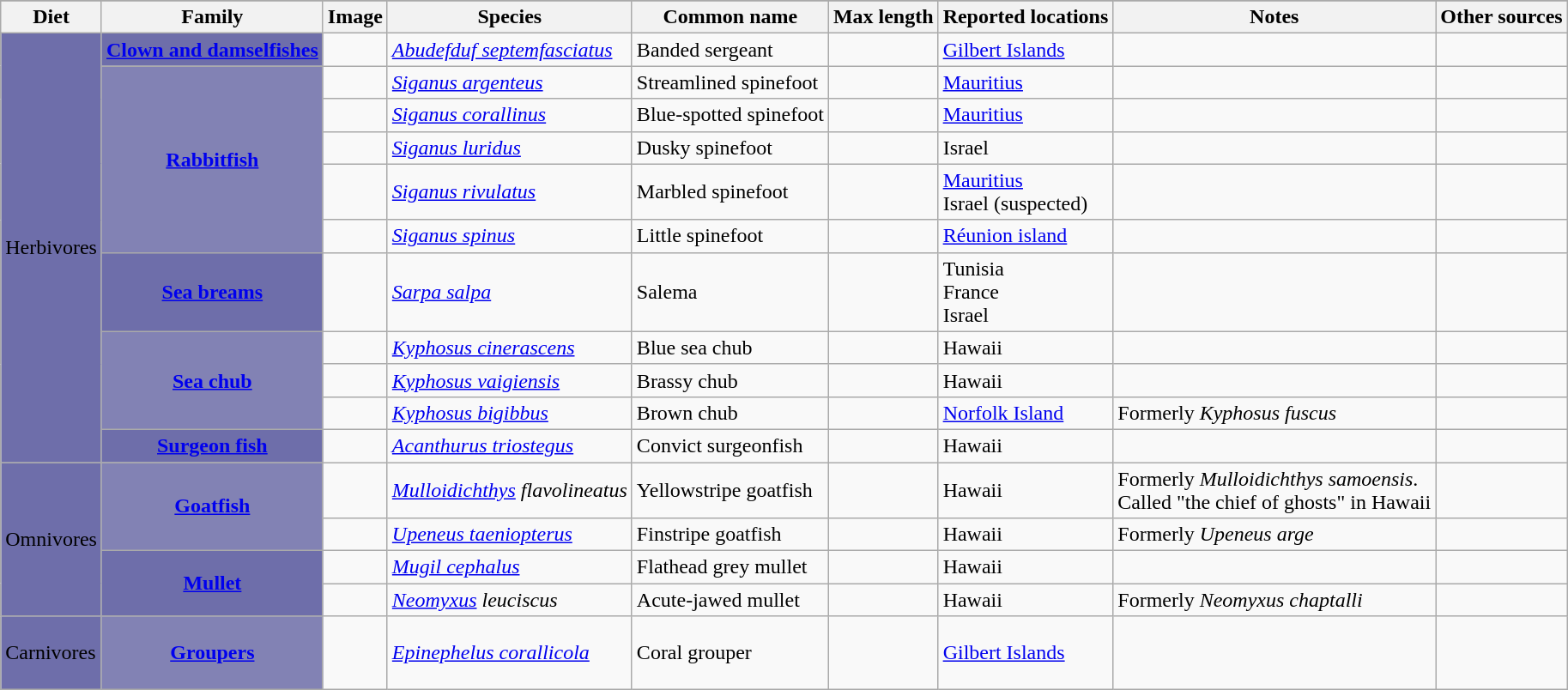<table class="wikitable">
<tr>
</tr>
<tr>
<th>Diet</th>
<th>Family</th>
<th>Image</th>
<th>Species</th>
<th>Common name</th>
<th>Max length</th>
<th>Reported locations</th>
<th>Notes</th>
<th>Other sources</th>
</tr>
<tr>
<td style="background:rgb(110,110,170)" rowspan=11><span>Herbivores</span></td>
<th style="background:rgb(110,110,170)"><a href='#'><span>Clown and damselfishes</span></a></th>
<td></td>
<td><em><a href='#'>Abudefduf septemfasciatus</a></em></td>
<td>Banded sergeant</td>
<td></td>
<td><a href='#'>Gilbert Islands</a></td>
<td></td>
<td></td>
</tr>
<tr>
<th style="background:rgb(130,130,180)" rowspan=5><a href='#'><span>Rabbitfish</span></a></th>
<td></td>
<td><em><a href='#'>Siganus argenteus</a></em></td>
<td>Streamlined spinefoot</td>
<td></td>
<td><a href='#'>Mauritius</a></td>
<td></td>
<td></td>
</tr>
<tr>
<td></td>
<td><em><a href='#'>Siganus corallinus</a></em></td>
<td>Blue-spotted spinefoot</td>
<td></td>
<td><a href='#'>Mauritius</a></td>
<td></td>
<td></td>
</tr>
<tr>
<td></td>
<td><em><a href='#'>Siganus luridus</a></em></td>
<td>Dusky spinefoot</td>
<td></td>
<td>Israel</td>
<td></td>
<td></td>
</tr>
<tr>
<td></td>
<td><em><a href='#'>Siganus rivulatus</a></em></td>
<td>Marbled spinefoot</td>
<td></td>
<td><a href='#'>Mauritius</a><br> Israel (suspected)</td>
<td></td>
<td></td>
</tr>
<tr>
<td></td>
<td><em><a href='#'>Siganus spinus</a></em></td>
<td>Little spinefoot</td>
<td></td>
<td><a href='#'>Réunion island</a></td>
<td></td>
<td></td>
</tr>
<tr>
<th style="background:rgb(110,110,170)"><a href='#'><span>Sea breams</span></a></th>
<td></td>
<td><em><a href='#'>Sarpa salpa</a></em></td>
<td>Salema</td>
<td></td>
<td>Tunisia<br>France<br>Israel</td>
<td></td>
<td></td>
</tr>
<tr>
<th style="background:rgb(130,130,180)" rowspan=3><a href='#'><span>Sea chub</span></a></th>
<td></td>
<td><em><a href='#'>Kyphosus cinerascens</a></em></td>
<td>Blue sea chub</td>
<td></td>
<td>Hawaii</td>
<td></td>
<td></td>
</tr>
<tr>
<td></td>
<td><em><a href='#'>Kyphosus vaigiensis</a></em></td>
<td>Brassy chub</td>
<td></td>
<td>Hawaii</td>
<td></td>
<td></td>
</tr>
<tr>
<td></td>
<td><em><a href='#'>Kyphosus bigibbus</a></em></td>
<td>Brown chub</td>
<td></td>
<td><a href='#'>Norfolk Island</a></td>
<td>Formerly <em>Kyphosus fuscus</em></td>
<td></td>
</tr>
<tr>
<th style="background:rgb(110,110,170)"><a href='#'><span>Surgeon fish</span></a></th>
<td></td>
<td><em><a href='#'>Acanthurus triostegus</a></em></td>
<td>Convict surgeonfish</td>
<td></td>
<td>Hawaii</td>
<td></td>
<td></td>
</tr>
<tr>
<td style="background:rgb(110,110,170)" rowspan=4><span>Omnivores</span></td>
<th style="background:rgb(130,130,180)" rowspan=2><a href='#'><span>Goatfish</span></a></th>
<td></td>
<td><em><a href='#'>Mulloidichthys</a> flavolineatus</em></td>
<td>Yellowstripe goatfish</td>
<td></td>
<td>Hawaii</td>
<td>Formerly <em>Mulloidichthys samoensis</em>.<br>Called "the chief of ghosts" in Hawaii</td>
<td></td>
</tr>
<tr>
<td></td>
<td><em><a href='#'>Upeneus taeniopterus</a></em></td>
<td>Finstripe goatfish</td>
<td></td>
<td>Hawaii</td>
<td>Formerly <em>Upeneus arge</em></td>
<td></td>
</tr>
<tr>
<th style="background:rgb(110,110,170)" rowspan=2><a href='#'><span>Mullet</span></a></th>
<td></td>
<td><em><a href='#'>Mugil cephalus</a></em></td>
<td>Flathead grey mullet</td>
<td></td>
<td>Hawaii</td>
<td></td>
<td></td>
</tr>
<tr>
<td></td>
<td><em><a href='#'>Neomyxus</a> leuciscus</em></td>
<td>Acute-jawed mullet</td>
<td></td>
<td>Hawaii</td>
<td>Formerly <em>Neomyxus chaptalli</em></td>
<td></td>
</tr>
<tr>
<td style="background:rgb(110,110,170)"><span>Carnivores</span></td>
<th style="background:rgb(130,130,180)" height=50px><a href='#'><span>Groupers</span></a></th>
<td></td>
<td><em><a href='#'>Epinephelus corallicola</a></em></td>
<td>Coral grouper</td>
<td></td>
<td><a href='#'>Gilbert Islands</a></td>
<td></td>
<td></td>
</tr>
</table>
